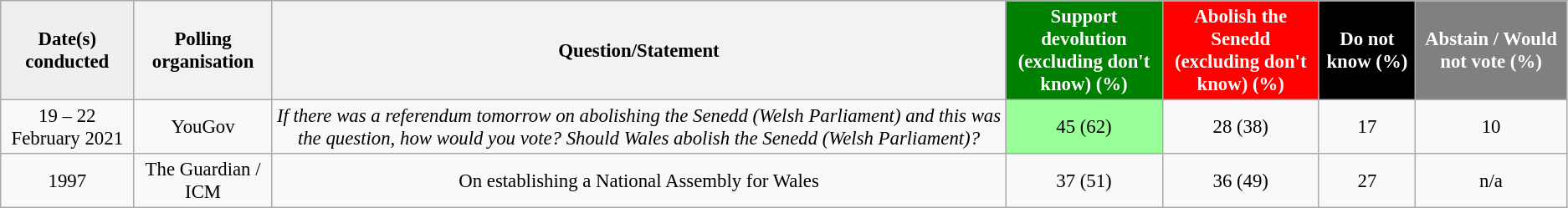<table class="wikitable" style="text-align:center;font-size:95%;">
<tr>
<th style="background:#efefef;">Date(s) conducted</th>
<th>Polling organisation</th>
<th>Question/Statement</th>
<th style="background:green; color:white;">Support devolution<br>(excluding don't know) (%)</th>
<th style="background:red; color:white;">Abolish the Senedd<br>(excluding don't know) (%)</th>
<th style="background:black; color:white;">Do not know (%)</th>
<th style="background:grey; color:white;">Abstain / Would not vote (%)</th>
</tr>
<tr>
<td>19 – 22 February 2021</td>
<td>YouGov</td>
<td><em>If there was a referendum tomorrow on abolishing the Senedd (Welsh Parliament) and this was the question, how would you vote? Should Wales abolish the Senedd (Welsh Parliament)?</em></td>
<td style="background: rgb(153, 255, 153);">45 (62)</td>
<td>28 (38)</td>
<td>17</td>
<td>10</td>
</tr>
<tr>
<td>1997</td>
<td>The Guardian / ICM</td>
<td>On establishing a National Assembly for Wales</td>
<td>37 (51)</td>
<td>36 (49)</td>
<td>27</td>
<td>n/a</td>
</tr>
</table>
